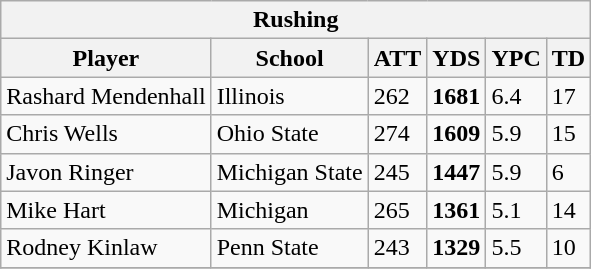<table class="wikitable">
<tr>
<th colspan="6" align="center">Rushing</th>
</tr>
<tr>
<th>Player</th>
<th>School</th>
<th>ATT</th>
<th>YDS</th>
<th>YPC</th>
<th>TD</th>
</tr>
<tr>
<td>Rashard Mendenhall</td>
<td>Illinois</td>
<td>262</td>
<td><strong>1681</strong></td>
<td>6.4</td>
<td>17</td>
</tr>
<tr>
<td>Chris Wells</td>
<td>Ohio State</td>
<td>274</td>
<td><strong>1609</strong></td>
<td>5.9</td>
<td>15</td>
</tr>
<tr>
<td>Javon Ringer</td>
<td>Michigan State</td>
<td>245</td>
<td><strong>1447</strong></td>
<td>5.9</td>
<td>6</td>
</tr>
<tr>
<td>Mike Hart</td>
<td>Michigan</td>
<td>265</td>
<td><strong>1361</strong></td>
<td>5.1</td>
<td>14</td>
</tr>
<tr>
<td>Rodney Kinlaw</td>
<td>Penn State</td>
<td>243</td>
<td><strong>1329</strong></td>
<td>5.5</td>
<td>10</td>
</tr>
<tr>
</tr>
</table>
